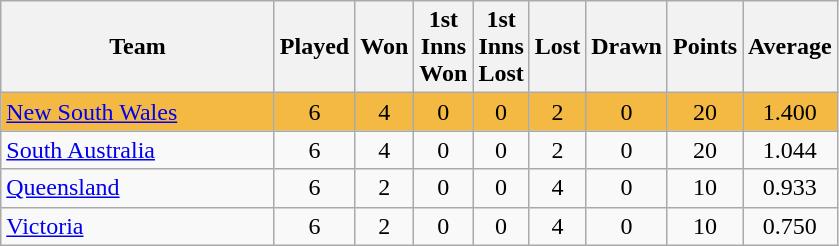<table class="wikitable" style="text-align:center;">
<tr>
<th width=175>Team</th>
<th style="width:30px;" abbr="Played">Played</th>
<th style="width:30px;" abbr="Won">Won</th>
<th style="width:30px;" abbr="1stWon">1st Inns Won</th>
<th style="width:30px;" abbr="1stLost">1st Inns Lost</th>
<th style="width:30px;" abbr="Lost">Lost</th>
<th style="width:30px;" abbr="Drawn">Drawn</th>
<th style="width:30px;" abbr="Points">Points</th>
<th style="width:30px;" abbr="Average">Average</th>
</tr>
<tr style="background:#f4b942;">
<td style="text-align:left;"><a href='#'>New South Wales</a></td>
<td>6</td>
<td>4</td>
<td>0</td>
<td>0</td>
<td>2</td>
<td>0</td>
<td>20</td>
<td>1.400</td>
</tr>
<tr>
<td style="text-align:left;"><a href='#'>South Australia</a></td>
<td>6</td>
<td>4</td>
<td>0</td>
<td>0</td>
<td>2</td>
<td>0</td>
<td>20</td>
<td>1.044</td>
</tr>
<tr>
<td style="text-align:left;"><a href='#'>Queensland</a></td>
<td>6</td>
<td>2</td>
<td>0</td>
<td>0</td>
<td>4</td>
<td>0</td>
<td>10</td>
<td>0.933</td>
</tr>
<tr>
<td style="text-align:left;"><a href='#'>Victoria</a></td>
<td>6</td>
<td>2</td>
<td>0</td>
<td>0</td>
<td>4</td>
<td>0</td>
<td>10</td>
<td>0.750</td>
</tr>
</table>
